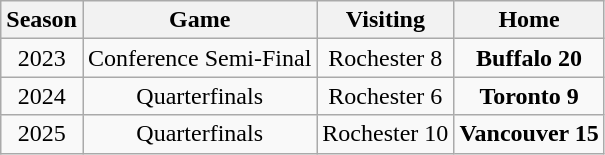<table class="wikitable">
<tr>
<th>Season</th>
<th>Game</th>
<th>Visiting</th>
<th>Home</th>
</tr>
<tr ALIGN=center>
<td>2023</td>
<td>Conference Semi-Final</td>
<td>Rochester 8</td>
<td><strong>Buffalo 20</strong></td>
</tr>
<tr ALIGN=center>
<td>2024</td>
<td>Quarterfinals</td>
<td>Rochester 6</td>
<td><strong>Toronto 9</strong></td>
</tr>
<tr ALIGN=center>
<td>2025</td>
<td>Quarterfinals</td>
<td>Rochester 10</td>
<td><strong>Vancouver 15</strong></td>
</tr>
</table>
